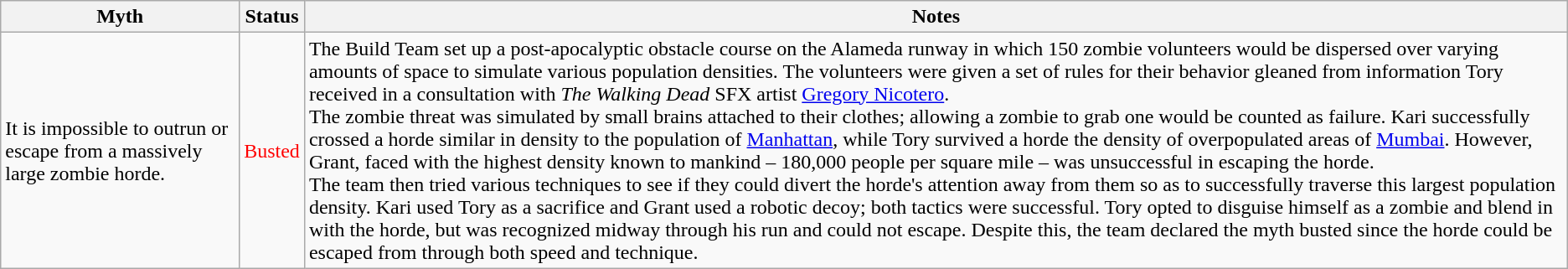<table class="wikitable plainrowheaders">
<tr>
<th scope="col">Myth</th>
<th scope="col">Status</th>
<th scope="col">Notes</th>
</tr>
<tr>
<td scope="row">It is impossible to outrun or escape from a massively large zombie horde.</td>
<td style="color:red">Busted</td>
<td>The Build Team set up a post-apocalyptic obstacle course on the Alameda runway in which 150 zombie volunteers would be dispersed over varying amounts of space to simulate various population densities. The volunteers were given a set of rules for their behavior gleaned from information Tory received in a consultation with <em>The Walking Dead</em> SFX artist <a href='#'>Gregory Nicotero</a>.<br>The zombie threat was simulated by small brains attached to their clothes; allowing a zombie to grab one would be counted as failure. Kari successfully crossed a horde similar in density to the population of <a href='#'>Manhattan</a>, while Tory survived a horde the density of overpopulated areas of <a href='#'>Mumbai</a>. However, Grant, faced with the highest density known to mankind – 180,000 people per square mile – was unsuccessful in escaping the horde.<br>The team then tried various techniques to see if they could divert the horde's attention away from them so as to successfully traverse this largest population density. Kari used Tory as a sacrifice and Grant used a robotic decoy; both tactics were successful. Tory opted to disguise himself as a zombie and blend in with the horde, but was recognized midway through his run and could not escape. Despite this, the team declared the myth busted since the horde could be escaped from through both speed and technique.</td>
</tr>
</table>
